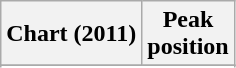<table class="wikitable sortable">
<tr>
<th>Chart (2011)</th>
<th>Peak<br>position</th>
</tr>
<tr>
</tr>
<tr>
</tr>
</table>
